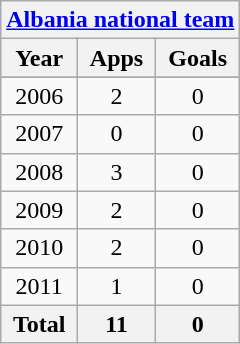<table class="wikitable" style="text-align:center">
<tr>
<th colspan=3><a href='#'>Albania national team</a></th>
</tr>
<tr>
<th>Year</th>
<th>Apps</th>
<th>Goals</th>
</tr>
<tr>
</tr>
<tr>
<td>2006</td>
<td>2</td>
<td>0</td>
</tr>
<tr>
<td>2007</td>
<td>0</td>
<td>0</td>
</tr>
<tr>
<td>2008</td>
<td>3</td>
<td>0</td>
</tr>
<tr>
<td>2009</td>
<td>2</td>
<td>0</td>
</tr>
<tr>
<td>2010</td>
<td>2</td>
<td>0</td>
</tr>
<tr>
<td>2011</td>
<td>1</td>
<td>0</td>
</tr>
<tr>
<th>Total</th>
<th>11</th>
<th>0</th>
</tr>
</table>
